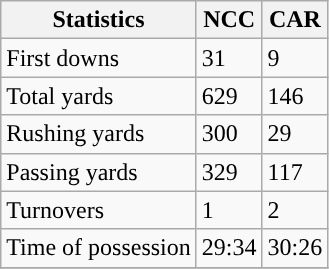<table class="wikitable">
<tr>
<th>Statistics</th>
<th>NCC</th>
<th>CAR</th>
</tr>
<tr>
<td>First downs</td>
<td>31</td>
<td>9</td>
</tr>
<tr>
<td>Total yards</td>
<td>629</td>
<td>146</td>
</tr>
<tr>
<td>Rushing yards</td>
<td>300</td>
<td>29</td>
</tr>
<tr>
<td>Passing yards</td>
<td>329</td>
<td>117</td>
</tr>
<tr>
<td>Turnovers</td>
<td>1</td>
<td>2</td>
</tr>
<tr>
<td>Time of possession</td>
<td>29:34</td>
<td>30:26</td>
</tr>
<tr>
</tr>
</table>
